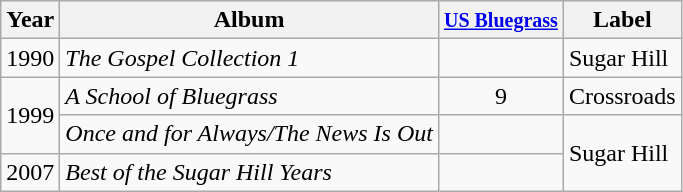<table class="wikitable">
<tr>
<th>Year</th>
<th>Album</th>
<th><small><a href='#'>US Bluegrass</a></small></th>
<th>Label</th>
</tr>
<tr>
<td>1990</td>
<td><em>The Gospel Collection 1</em></td>
<td></td>
<td>Sugar Hill</td>
</tr>
<tr>
<td rowspan="2">1999</td>
<td><em>A School of Bluegrass</em></td>
<td align="center">9</td>
<td>Crossroads</td>
</tr>
<tr>
<td><em>Once and for Always/The News Is Out</em></td>
<td></td>
<td rowspan="2">Sugar Hill</td>
</tr>
<tr>
<td>2007</td>
<td><em>Best of the Sugar Hill Years</em></td>
<td></td>
</tr>
</table>
